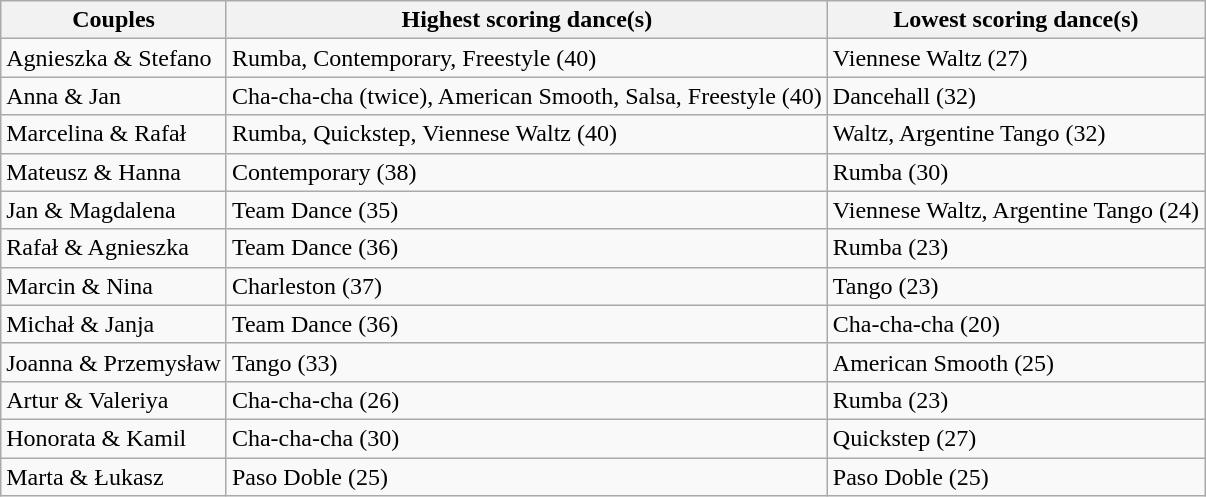<table class="wikitable">
<tr>
<th>Couples</th>
<th>Highest scoring dance(s)</th>
<th>Lowest scoring dance(s)</th>
</tr>
<tr>
<td>Agnieszka & Stefano</td>
<td>Rumba, Contemporary, Freestyle (40)</td>
<td>Viennese Waltz (27)</td>
</tr>
<tr>
<td>Anna & Jan</td>
<td>Cha-cha-cha (twice), American Smooth, Salsa, Freestyle (40)</td>
<td>Dancehall (32)</td>
</tr>
<tr>
<td>Marcelina & Rafał</td>
<td>Rumba, Quickstep, Viennese Waltz (40)</td>
<td>Waltz, Argentine Tango (32)</td>
</tr>
<tr>
<td>Mateusz & Hanna</td>
<td>Contemporary (38)</td>
<td>Rumba (30)</td>
</tr>
<tr>
<td>Jan & Magdalena</td>
<td>Team Dance (35)</td>
<td>Viennese Waltz, Argentine Tango (24)</td>
</tr>
<tr>
<td>Rafał & Agnieszka</td>
<td>Team Dance (36)</td>
<td>Rumba (23)</td>
</tr>
<tr>
<td>Marcin & Nina</td>
<td>Charleston (37)</td>
<td>Tango (23)</td>
</tr>
<tr>
<td>Michał & Janja</td>
<td>Team Dance (36)</td>
<td>Cha-cha-cha (20)</td>
</tr>
<tr>
<td>Joanna & Przemysław</td>
<td>Tango (33)</td>
<td>American Smooth (25)</td>
</tr>
<tr>
<td>Artur & Valeriya</td>
<td>Cha-cha-cha (26)</td>
<td>Rumba (23)</td>
</tr>
<tr>
<td>Honorata & Kamil</td>
<td>Cha-cha-cha (30)</td>
<td>Quickstep (27)</td>
</tr>
<tr>
<td>Marta & Łukasz</td>
<td>Paso Doble (25)</td>
<td>Paso Doble (25)</td>
</tr>
</table>
